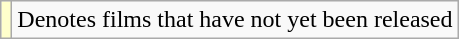<table class="wikitable">
<tr>
<td style="background:#ffc;"></td>
<td>Denotes films that have not yet been released</td>
</tr>
</table>
